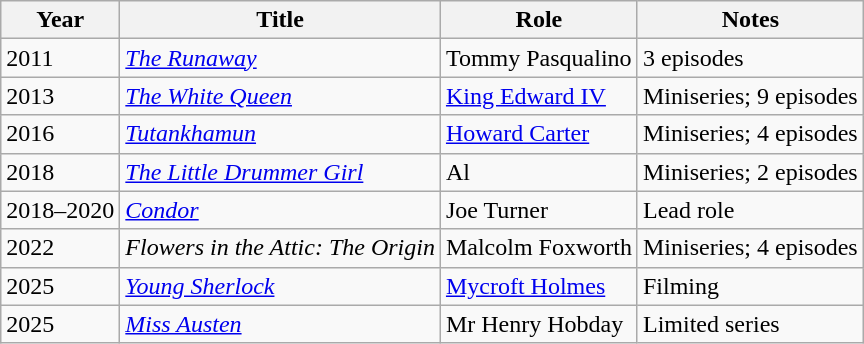<table class="wikitable">
<tr>
<th>Year</th>
<th>Title</th>
<th>Role</th>
<th>Notes</th>
</tr>
<tr>
<td>2011</td>
<td><em><a href='#'>The Runaway</a></em></td>
<td>Tommy Pasqualino</td>
<td>3 episodes</td>
</tr>
<tr>
<td>2013</td>
<td><em><a href='#'>The White Queen</a></em></td>
<td><a href='#'>King Edward IV</a></td>
<td>Miniseries; 9 episodes</td>
</tr>
<tr>
<td>2016</td>
<td><em><a href='#'>Tutankhamun</a></em></td>
<td><a href='#'>Howard Carter</a></td>
<td>Miniseries; 4 episodes</td>
</tr>
<tr>
<td>2018</td>
<td><em><a href='#'>The Little Drummer Girl</a></em></td>
<td>Al</td>
<td>Miniseries; 2 episodes</td>
</tr>
<tr>
<td>2018–2020</td>
<td><em><a href='#'>Condor</a></em></td>
<td>Joe Turner</td>
<td>Lead role</td>
</tr>
<tr>
<td>2022</td>
<td><em>Flowers in the Attic: The Origin</em></td>
<td>Malcolm Foxworth</td>
<td>Miniseries; 4 episodes</td>
</tr>
<tr>
<td>2025</td>
<td><em><a href='#'>Young Sherlock</a></em></td>
<td><a href='#'>Mycroft Holmes</a></td>
<td>Filming</td>
</tr>
<tr>
<td>2025</td>
<td><em><a href='#'>Miss Austen</a></em></td>
<td>Mr Henry Hobday</td>
<td>Limited series</td>
</tr>
</table>
